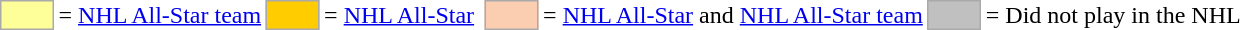<table>
<tr>
<td style="background-color:#FFFF99; border:1px solid #aaaaaa; width:2em;"></td>
<td>= <a href='#'>NHL All-Star team</a></td>
<td style="background-color:#FFCC00; border:1px solid #aaaaaa; width:2em;"></td>
<td>= <a href='#'>NHL All-Star</a></td>
<td></td>
<td style="background-color:#FBCEB1; border:1px solid #aaaaaa; width:2em;"></td>
<td>= <a href='#'>NHL All-Star</a>  and <a href='#'>NHL All-Star team</a></td>
<td style="background-color:#C0C0C0; border:1px solid #aaaaaa; width:2em;"></td>
<td>= Did not play in the NHL</td>
</tr>
</table>
